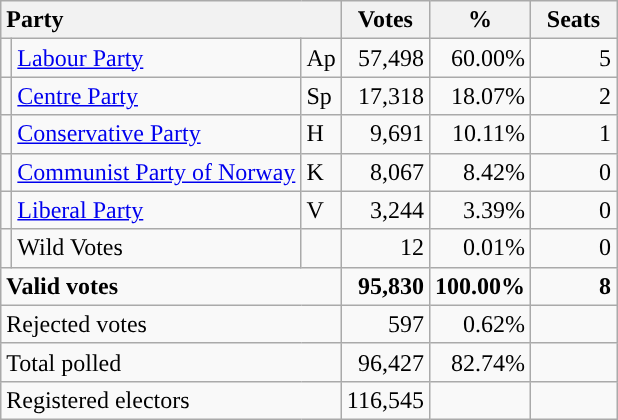<table class="wikitable" border="1" style="text-align:right;">
<tr>
<th style="text-align:left;" colspan=3>Party</th>
<th align=center width="50">Votes</th>
<th align=center width="50">%</th>
<th align=center width="50">Seats</th>
</tr>
<tr>
<td style="color:inherit;background:"></td>
<td align=left><a href='#'>Labour Party</a></td>
<td align=left>Ap</td>
<td>57,498</td>
<td>60.00%</td>
<td>5</td>
</tr>
<tr>
<td style="color:inherit;background:"></td>
<td align=left><a href='#'>Centre Party</a></td>
<td align=left>Sp</td>
<td>17,318</td>
<td>18.07%</td>
<td>2</td>
</tr>
<tr>
<td style="color:inherit;background:"></td>
<td align=left><a href='#'>Conservative Party</a></td>
<td align=left>H</td>
<td>9,691</td>
<td>10.11%</td>
<td>1</td>
</tr>
<tr>
<td style="color:inherit;background:"></td>
<td align=left><a href='#'>Communist Party of Norway</a></td>
<td align=left>K</td>
<td>8,067</td>
<td>8.42%</td>
<td>0</td>
</tr>
<tr>
<td style="color:inherit;background:"></td>
<td align=left><a href='#'>Liberal Party</a></td>
<td align=left>V</td>
<td>3,244</td>
<td>3.39%</td>
<td>0</td>
</tr>
<tr>
<td></td>
<td align=left>Wild Votes</td>
<td align=left></td>
<td>12</td>
<td>0.01%</td>
<td>0</td>
</tr>
<tr style="font-weight:bold">
<td align=left colspan=3>Valid votes</td>
<td>95,830</td>
<td>100.00%</td>
<td>8</td>
</tr>
<tr>
<td align=left colspan=3>Rejected votes</td>
<td>597</td>
<td>0.62%</td>
<td></td>
</tr>
<tr>
<td align=left colspan=3>Total polled</td>
<td>96,427</td>
<td>82.74%</td>
<td></td>
</tr>
<tr>
<td align=left colspan=3>Registered electors</td>
<td>116,545</td>
<td></td>
<td></td>
</tr>
</table>
